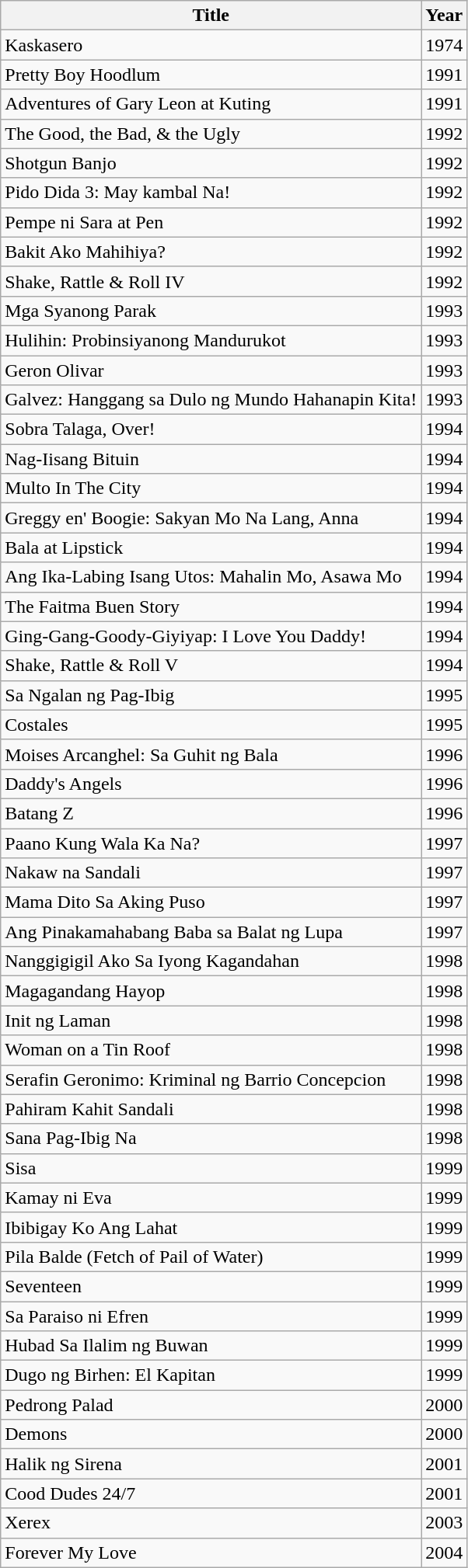<table class="wikitable">
<tr>
<th>Title</th>
<th>Year</th>
</tr>
<tr>
<td>Kaskasero</td>
<td>1974</td>
</tr>
<tr>
<td>Pretty Boy Hoodlum</td>
<td>1991</td>
</tr>
<tr>
<td>Adventures of Gary Leon at Kuting</td>
<td>1991</td>
</tr>
<tr>
<td>The Good, the Bad, & the Ugly</td>
<td>1992</td>
</tr>
<tr>
<td>Shotgun Banjo</td>
<td>1992</td>
</tr>
<tr>
<td>Pido Dida 3: May kambal Na!</td>
<td>1992</td>
</tr>
<tr>
<td>Pempe ni Sara at Pen</td>
<td>1992</td>
</tr>
<tr>
<td>Bakit Ako Mahihiya?</td>
<td>1992</td>
</tr>
<tr>
<td>Shake, Rattle & Roll IV</td>
<td>1992</td>
</tr>
<tr>
<td>Mga Syanong Parak</td>
<td>1993</td>
</tr>
<tr>
<td>Hulihin: Probinsiyanong Mandurukot</td>
<td>1993</td>
</tr>
<tr>
<td>Geron Olivar</td>
<td>1993</td>
</tr>
<tr>
<td>Galvez: Hanggang sa Dulo ng Mundo Hahanapin Kita!</td>
<td>1993</td>
</tr>
<tr>
<td>Sobra Talaga, Over!</td>
<td>1994</td>
</tr>
<tr>
<td>Nag-Iisang Bituin</td>
<td>1994</td>
</tr>
<tr>
<td>Multo In The City</td>
<td>1994</td>
</tr>
<tr>
<td>Greggy en' Boogie: Sakyan Mo Na Lang, Anna</td>
<td>1994</td>
</tr>
<tr>
<td>Bala at Lipstick</td>
<td>1994</td>
</tr>
<tr>
<td>Ang Ika-Labing Isang Utos: Mahalin Mo, Asawa Mo</td>
<td>1994</td>
</tr>
<tr>
<td>The Faitma Buen Story</td>
<td>1994</td>
</tr>
<tr>
<td>Ging-Gang-Goody-Giyiyap: I Love You Daddy!</td>
<td>1994</td>
</tr>
<tr>
<td>Shake, Rattle & Roll V</td>
<td>1994</td>
</tr>
<tr>
<td>Sa Ngalan ng Pag-Ibig</td>
<td>1995</td>
</tr>
<tr>
<td>Costales</td>
<td>1995</td>
</tr>
<tr>
<td>Moises Arcanghel: Sa Guhit ng Bala</td>
<td>1996</td>
</tr>
<tr>
<td>Daddy's Angels</td>
<td>1996</td>
</tr>
<tr>
<td>Batang Z</td>
<td>1996</td>
</tr>
<tr>
<td>Paano Kung Wala Ka Na?</td>
<td>1997</td>
</tr>
<tr>
<td>Nakaw na Sandali</td>
<td>1997</td>
</tr>
<tr>
<td>Mama Dito Sa Aking Puso</td>
<td>1997</td>
</tr>
<tr>
<td>Ang Pinakamahabang Baba sa Balat ng Lupa</td>
<td>1997</td>
</tr>
<tr>
<td>Nanggigigil Ako Sa Iyong Kagandahan</td>
<td>1998</td>
</tr>
<tr>
<td>Magagandang Hayop</td>
<td>1998</td>
</tr>
<tr>
<td>Init ng Laman</td>
<td>1998</td>
</tr>
<tr>
<td>Woman on a Tin Roof</td>
<td>1998</td>
</tr>
<tr>
<td>Serafin Geronimo: Kriminal ng Barrio Concepcion</td>
<td>1998</td>
</tr>
<tr>
<td>Pahiram Kahit Sandali</td>
<td>1998</td>
</tr>
<tr>
<td>Sana Pag-Ibig Na</td>
<td>1998</td>
</tr>
<tr>
<td>Sisa</td>
<td>1999</td>
</tr>
<tr>
<td>Kamay ni Eva</td>
<td>1999</td>
</tr>
<tr>
<td>Ibibigay Ko Ang Lahat</td>
<td>1999</td>
</tr>
<tr>
<td>Pila Balde (Fetch of Pail of Water)</td>
<td>1999</td>
</tr>
<tr>
<td>Seventeen</td>
<td>1999</td>
</tr>
<tr>
<td>Sa Paraiso ni Efren</td>
<td>1999</td>
</tr>
<tr>
<td>Hubad Sa Ilalim ng Buwan</td>
<td>1999</td>
</tr>
<tr>
<td>Dugo ng Birhen: El Kapitan</td>
<td>1999</td>
</tr>
<tr>
<td>Pedrong Palad</td>
<td>2000</td>
</tr>
<tr>
<td>Demons</td>
<td>2000</td>
</tr>
<tr>
<td>Halik ng Sirena</td>
<td>2001</td>
</tr>
<tr>
<td>Cood Dudes 24/7</td>
<td>2001</td>
</tr>
<tr>
<td>Xerex</td>
<td>2003</td>
</tr>
<tr>
<td>Forever My Love</td>
<td>2004</td>
</tr>
</table>
